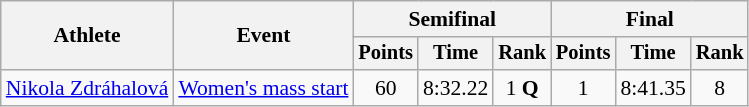<table class="wikitable" style="font-size:90%">
<tr>
<th rowspan=2>Athlete</th>
<th rowspan=2>Event</th>
<th colspan="3">Semifinal</th>
<th colspan="3">Final</th>
</tr>
<tr style="font-size:95%">
<th>Points</th>
<th>Time</th>
<th>Rank</th>
<th>Points</th>
<th>Time</th>
<th>Rank</th>
</tr>
<tr align=center>
<td align=left><a href='#'>Nikola Zdráhalová</a></td>
<td align=left><a href='#'>Women's mass start</a></td>
<td>60</td>
<td>8:32.22</td>
<td>1 <strong>Q</strong></td>
<td>1</td>
<td>8:41.35</td>
<td>8</td>
</tr>
</table>
